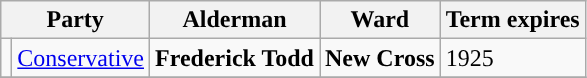<table class="wikitable">
<tr>
<th colspan="2">Party</th>
<th>Alderman</th>
<th>Ward</th>
<th>Term expires</th>
</tr>
<tr>
<td style="background-color:"></td>
<td><a href='#'>Conservative</a></td>
<td><strong>Frederick Todd</strong></td>
<td><strong>New Cross</strong></td>
<td>1925</td>
</tr>
<tr>
</tr>
</table>
